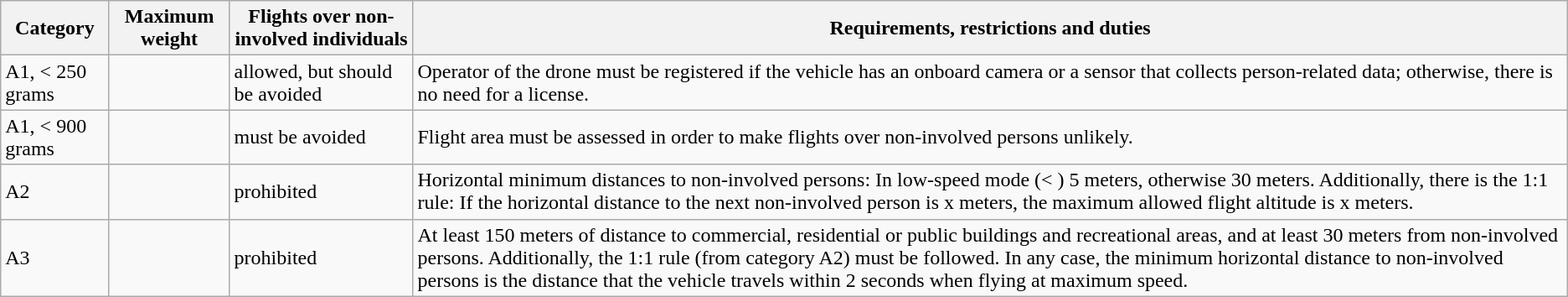<table class="wikitable">
<tr>
<th>Category</th>
<th>Maximum weight</th>
<th>Flights over non-involved individuals</th>
<th>Requirements, restrictions and duties</th>
</tr>
<tr>
<td>A1, < 250 grams</td>
<td></td>
<td>allowed, but should be avoided</td>
<td>Operator of the drone must be registered if the vehicle has an onboard camera or a sensor that collects person-related data; otherwise, there is no need for a license.</td>
</tr>
<tr>
<td>A1, < 900 grams</td>
<td></td>
<td>must be avoided</td>
<td>Flight area must be assessed in order to make flights over non-involved persons unlikely.</td>
</tr>
<tr>
<td>A2</td>
<td></td>
<td>prohibited</td>
<td>Horizontal minimum distances to non-involved persons: In low-speed mode (< ) 5 meters, otherwise 30 meters. Additionally, there is the 1:1 rule: If the horizontal distance to the next non-involved person is x meters, the maximum allowed flight altitude is x meters.</td>
</tr>
<tr>
<td>A3</td>
<td></td>
<td>prohibited</td>
<td>At least 150 meters of distance to commercial, residential or public buildings and recreational areas, and at least 30 meters from non-involved persons. Additionally, the 1:1 rule (from category A2) must be followed. In any case, the minimum horizontal distance to non-involved persons is the distance that the vehicle travels within 2 seconds when flying at maximum speed.</td>
</tr>
</table>
